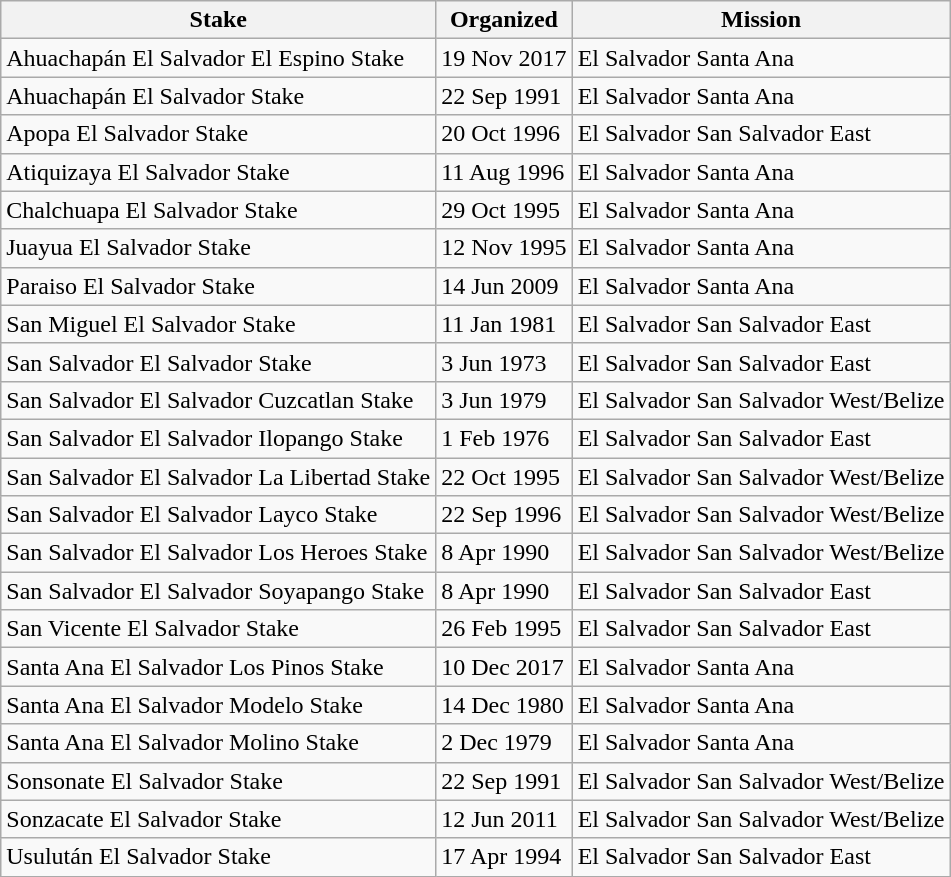<table class="wikitable sortable mw-collapsible">
<tr>
<th>Stake</th>
<th data-sort-type=date>Organized</th>
<th>Mission</th>
</tr>
<tr>
<td>Ahuachapán El Salvador El Espino Stake</td>
<td>19 Nov 2017</td>
<td>El Salvador Santa Ana</td>
</tr>
<tr>
<td>Ahuachapán El Salvador Stake</td>
<td>22 Sep 1991</td>
<td>El Salvador Santa Ana</td>
</tr>
<tr>
<td>Apopa El Salvador Stake</td>
<td>20 Oct 1996</td>
<td>El Salvador San Salvador East</td>
</tr>
<tr>
<td>Atiquizaya El Salvador Stake</td>
<td>11 Aug 1996</td>
<td>El Salvador Santa Ana</td>
</tr>
<tr>
<td>Chalchuapa El Salvador Stake</td>
<td>29 Oct 1995</td>
<td>El Salvador Santa Ana</td>
</tr>
<tr>
<td>Juayua El Salvador Stake</td>
<td>12 Nov 1995</td>
<td>El Salvador Santa Ana</td>
</tr>
<tr>
<td>Paraiso El Salvador Stake</td>
<td>14 Jun 2009</td>
<td>El Salvador Santa Ana</td>
</tr>
<tr>
<td>San Miguel El Salvador Stake</td>
<td>11 Jan 1981</td>
<td>El Salvador San Salvador East</td>
</tr>
<tr>
<td>San Salvador El Salvador Stake</td>
<td>3 Jun 1973</td>
<td>El Salvador San Salvador East</td>
</tr>
<tr>
<td>San Salvador El Salvador Cuzcatlan Stake</td>
<td>3 Jun 1979</td>
<td>El Salvador San Salvador West/Belize</td>
</tr>
<tr>
<td>San Salvador El Salvador Ilopango Stake</td>
<td>1 Feb 1976</td>
<td>El Salvador San Salvador East</td>
</tr>
<tr>
<td>San Salvador El Salvador La Libertad Stake</td>
<td>22 Oct 1995</td>
<td>El Salvador San Salvador West/Belize</td>
</tr>
<tr>
<td>San Salvador El Salvador Layco Stake</td>
<td>22 Sep 1996</td>
<td>El Salvador San Salvador West/Belize</td>
</tr>
<tr>
<td>San Salvador El Salvador Los Heroes Stake</td>
<td>8 Apr 1990</td>
<td>El Salvador San Salvador West/Belize</td>
</tr>
<tr>
<td>San Salvador El Salvador Soyapango Stake</td>
<td>8 Apr 1990</td>
<td>El Salvador San Salvador East</td>
</tr>
<tr>
<td>San Vicente El Salvador Stake</td>
<td>26 Feb 1995</td>
<td>El Salvador San Salvador East</td>
</tr>
<tr>
<td>Santa Ana El Salvador Los Pinos Stake</td>
<td>10 Dec 2017</td>
<td>El Salvador Santa Ana</td>
</tr>
<tr>
<td>Santa Ana El Salvador Modelo Stake</td>
<td>14 Dec 1980</td>
<td>El Salvador Santa Ana</td>
</tr>
<tr>
<td>Santa Ana El Salvador Molino Stake</td>
<td>2 Dec 1979</td>
<td>El Salvador Santa Ana</td>
</tr>
<tr>
<td>Sonsonate El Salvador Stake</td>
<td>22 Sep 1991</td>
<td>El Salvador San Salvador West/Belize</td>
</tr>
<tr>
<td>Sonzacate El Salvador Stake</td>
<td>12 Jun 2011</td>
<td>El Salvador San Salvador West/Belize</td>
</tr>
<tr>
<td>Usulután El Salvador Stake</td>
<td>17 Apr 1994</td>
<td>El Salvador San Salvador East</td>
</tr>
</table>
